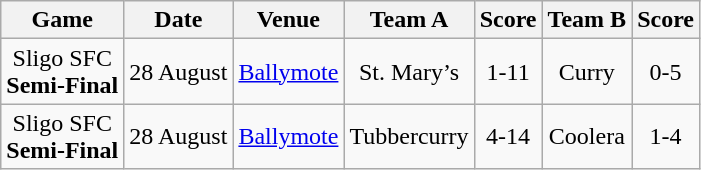<table class="wikitable">
<tr>
<th>Game</th>
<th>Date</th>
<th>Venue</th>
<th>Team A</th>
<th>Score</th>
<th>Team B</th>
<th>Score</th>
</tr>
<tr align="center">
<td>Sligo SFC<br><strong>Semi-Final</strong></td>
<td>28 August</td>
<td><a href='#'>Ballymote</a></td>
<td>St. Mary’s</td>
<td>1-11</td>
<td>Curry</td>
<td>0-5</td>
</tr>
<tr align="center">
<td>Sligo SFC<br><strong>Semi-Final</strong></td>
<td>28 August</td>
<td><a href='#'>Ballymote</a></td>
<td>Tubbercurry</td>
<td>4-14</td>
<td>Coolera</td>
<td>1-4</td>
</tr>
</table>
